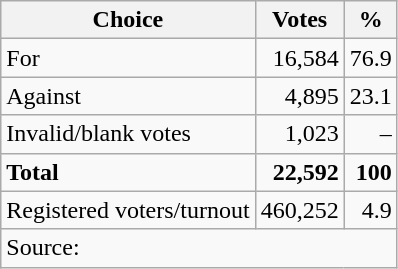<table class=wikitable style=text-align:right>
<tr>
<th>Choice</th>
<th>Votes</th>
<th>%</th>
</tr>
<tr>
<td align=left>For</td>
<td>16,584</td>
<td>76.9</td>
</tr>
<tr>
<td align=left>Against</td>
<td>4,895</td>
<td>23.1</td>
</tr>
<tr>
<td align=left>Invalid/blank votes</td>
<td>1,023</td>
<td>–</td>
</tr>
<tr>
<td align=left><strong>Total</strong></td>
<td><strong>22,592</strong></td>
<td><strong>100</strong></td>
</tr>
<tr>
<td align=left>Registered voters/turnout</td>
<td>460,252</td>
<td>4.9</td>
</tr>
<tr>
<td align=left colspan=3>Source: </td>
</tr>
</table>
